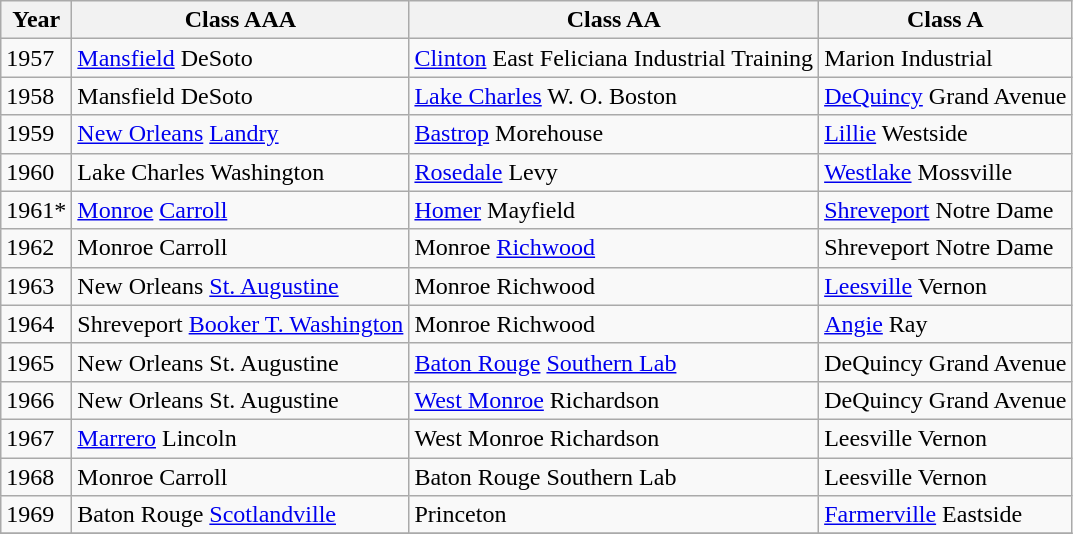<table class="wikitable sortable">
<tr>
<th>Year</th>
<th>Class AAA</th>
<th>Class AA</th>
<th>Class A</th>
</tr>
<tr>
<td>1957</td>
<td><a href='#'>Mansfield</a> DeSoto</td>
<td><a href='#'>Clinton</a> East Feliciana Industrial Training</td>
<td>Marion Industrial</td>
</tr>
<tr>
<td>1958</td>
<td>Mansfield DeSoto</td>
<td><a href='#'>Lake Charles</a> W. O. Boston</td>
<td><a href='#'>DeQuincy</a> Grand Avenue</td>
</tr>
<tr>
<td>1959</td>
<td><a href='#'>New Orleans</a> <a href='#'>Landry</a></td>
<td><a href='#'>Bastrop</a> Morehouse</td>
<td><a href='#'>Lillie</a> Westside</td>
</tr>
<tr>
<td>1960</td>
<td>Lake Charles Washington</td>
<td><a href='#'>Rosedale</a> Levy</td>
<td><a href='#'>Westlake</a> Mossville</td>
</tr>
<tr>
<td>1961*</td>
<td><a href='#'>Monroe</a> <a href='#'>Carroll</a></td>
<td><a href='#'>Homer</a> Mayfield</td>
<td><a href='#'>Shreveport</a> Notre Dame</td>
</tr>
<tr>
<td>1962</td>
<td>Monroe Carroll</td>
<td>Monroe <a href='#'>Richwood</a></td>
<td>Shreveport Notre Dame</td>
</tr>
<tr>
<td>1963</td>
<td>New Orleans <a href='#'>St. Augustine</a></td>
<td>Monroe Richwood</td>
<td><a href='#'>Leesville</a> Vernon</td>
</tr>
<tr>
<td>1964</td>
<td>Shreveport <a href='#'>Booker T. Washington</a></td>
<td>Monroe Richwood</td>
<td><a href='#'>Angie</a> Ray</td>
</tr>
<tr>
<td>1965</td>
<td>New Orleans St. Augustine</td>
<td><a href='#'>Baton Rouge</a> <a href='#'>Southern Lab</a></td>
<td>DeQuincy Grand Avenue</td>
</tr>
<tr>
<td>1966</td>
<td>New Orleans St. Augustine</td>
<td><a href='#'>West Monroe</a> Richardson</td>
<td>DeQuincy Grand Avenue</td>
</tr>
<tr>
<td>1967</td>
<td><a href='#'>Marrero</a> Lincoln</td>
<td>West Monroe Richardson</td>
<td>Leesville Vernon</td>
</tr>
<tr>
<td>1968</td>
<td>Monroe Carroll</td>
<td>Baton Rouge Southern Lab</td>
<td>Leesville Vernon</td>
</tr>
<tr>
<td>1969</td>
<td>Baton Rouge <a href='#'>Scotlandville</a></td>
<td>Princeton</td>
<td><a href='#'>Farmerville</a> Eastside</td>
</tr>
<tr>
</tr>
</table>
